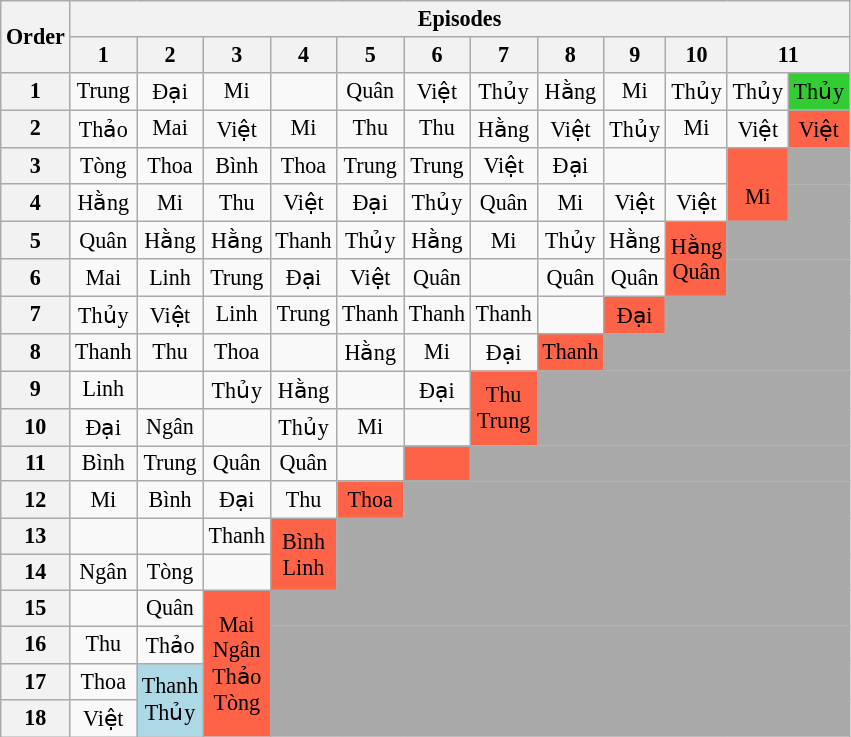<table class="wikitable" style="text-align:center; font-size:92%">
<tr>
<th rowspan=2>Order</th>
<th colspan=15>Episodes</th>
</tr>
<tr>
<th>1</th>
<th>2</th>
<th>3</th>
<th>4</th>
<th>5</th>
<th>6</th>
<th>7</th>
<th>8</th>
<th>9</th>
<th>10</th>
<th colspan=2>11</th>
</tr>
<tr>
<th>1</th>
<td>Trung</td>
<td>Đại</td>
<td>Mi</td>
<td></td>
<td>Quân</td>
<td>Việt</td>
<td>Thủy</td>
<td>Hằng</td>
<td>Mi</td>
<td>Thủy</td>
<td>Thủy</td>
<td bgcolor="limegreen">Thủy</td>
</tr>
<tr>
<th>2</th>
<td>Thảo</td>
<td>Mai</td>
<td>Việt</td>
<td>Mi</td>
<td>Thu</td>
<td>Thu</td>
<td>Hằng</td>
<td>Việt</td>
<td>Thủy</td>
<td>Mi</td>
<td>Việt</td>
<td bgcolor="tomato">Việt</td>
</tr>
<tr>
<th>3</th>
<td>Tòng</td>
<td>Thoa</td>
<td>Bình</td>
<td>Thoa</td>
<td>Trung</td>
<td>Trung</td>
<td>Việt</td>
<td>Đại</td>
<td></td>
<td></td>
<td rowspan="2" style="background:tomato;"><br>Mi</td>
<td style="background:darkgray;" colspan="11"></td>
</tr>
<tr>
<th>4</th>
<td>Hằng</td>
<td>Mi</td>
<td>Thu</td>
<td>Việt</td>
<td>Đại</td>
<td>Thủy</td>
<td>Quân</td>
<td>Mi</td>
<td>Việt</td>
<td>Việt</td>
<td style="background:darkgray;" colspan="11"></td>
</tr>
<tr>
<th>5</th>
<td>Quân</td>
<td>Hằng</td>
<td>Hằng</td>
<td>Thanh</td>
<td>Thủy</td>
<td>Hằng</td>
<td>Mi</td>
<td>Thủy</td>
<td>Hằng</td>
<td rowspan="2" style="background:tomato;">Hằng<br>Quân</td>
<td style="background:darkgray;" colspan="12"></td>
</tr>
<tr>
<th>6</th>
<td>Mai</td>
<td>Linh</td>
<td>Trung</td>
<td>Đại</td>
<td>Việt</td>
<td>Quân</td>
<td></td>
<td>Quân</td>
<td>Quân</td>
<td style="background:darkgray;" colspan="11"></td>
</tr>
<tr>
<th>7</th>
<td>Thủy</td>
<td>Việt</td>
<td>Linh</td>
<td>Trung</td>
<td>Thanh</td>
<td>Thanh</td>
<td>Thanh</td>
<td></td>
<td bgcolor="tomato">Đại</td>
<td style="background:darkgray;" colspan="11"></td>
</tr>
<tr>
<th>8</th>
<td>Thanh</td>
<td>Thu</td>
<td>Thoa</td>
<td></td>
<td>Hằng</td>
<td>Mi</td>
<td>Đại</td>
<td bgcolor="tomato">Thanh</td>
<td style="background:darkgray;" colspan="11"></td>
</tr>
<tr>
<th>9</th>
<td>Linh</td>
<td></td>
<td>Thủy</td>
<td>Hằng</td>
<td></td>
<td>Đại</td>
<td rowspan="2" style="background:tomato;">Thu<br>Trung</td>
<td style="background:darkgray;" colspan="11"></td>
</tr>
<tr>
<th>10</th>
<td>Đại</td>
<td>Ngân</td>
<td></td>
<td>Thủy</td>
<td>Mi</td>
<td></td>
<td style="background:darkgray;" colspan="11"></td>
</tr>
<tr>
<th>11</th>
<td>Bình</td>
<td>Trung</td>
<td>Quân</td>
<td>Quân</td>
<td></td>
<td bgcolor="tomato"></td>
<td style="background:darkgray;" colspan="11"></td>
</tr>
<tr>
<th>12</th>
<td>Mi</td>
<td>Bình</td>
<td>Đại</td>
<td>Thu</td>
<td bgcolor="tomato">Thoa</td>
<td style="background:darkgray;" colspan="11"></td>
</tr>
<tr>
<th>13</th>
<td></td>
<td></td>
<td>Thanh</td>
<td rowspan="2" style="background:tomato;">Bình<br>Linh</td>
<td style="background:darkgray;" colspan="11"></td>
</tr>
<tr>
<th>14</th>
<td>Ngân</td>
<td>Tòng</td>
<td></td>
<td style="background:darkgray;" colspan="11"></td>
</tr>
<tr>
<th>15</th>
<td></td>
<td>Quân</td>
<td rowspan="4" style="background:tomato;">Mai<br>Ngân<br>Thảo<br>Tòng</td>
<td style="background:darkgray;" colspan="11"></td>
</tr>
<tr>
<th>16</th>
<td>Thu</td>
<td>Thảo</td>
<td style="background:darkgray;" colspan="11"></td>
</tr>
<tr>
<th>17</th>
<td>Thoa</td>
<td rowspan="2" style="background:lightblue;">Thanh<br>Thủy</td>
<td style="background:darkgray;" colspan="11"></td>
</tr>
<tr>
<th>18</th>
<td>Việt</td>
<td style="background:darkgray;" colspan="11"></td>
</tr>
</table>
